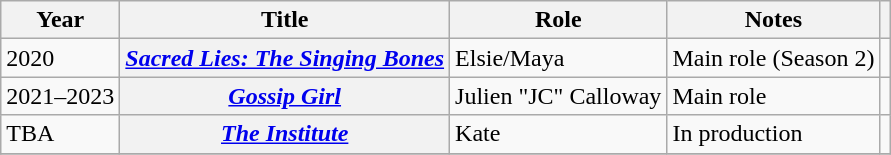<table class="wikitable plainrowheaders sortable">
<tr>
<th scope="col">Year</th>
<th scope="col">Title</th>
<th scope="col">Role</th>
<th scope="col" class="unsortable">Notes</th>
<th scope="col" class="unsortable"></th>
</tr>
<tr>
<td>2020</td>
<th scope="row"><em><a href='#'>Sacred Lies: The Singing Bones</a> </em></th>
<td>Elsie/Maya</td>
<td>Main role (Season 2)</td>
<td style="text-align:center;"></td>
</tr>
<tr>
<td>2021–2023</td>
<th scope="row"><em><a href='#'>Gossip Girl</a></em></th>
<td>Julien "JC" Calloway</td>
<td>Main role</td>
<td style="text-align:center;"></td>
</tr>
<tr>
<td>TBA</td>
<th scope="row"><em><a href='#'>The Institute</a></em></th>
<td>Kate</td>
<td>In production</td>
<td></td>
</tr>
<tr>
</tr>
</table>
